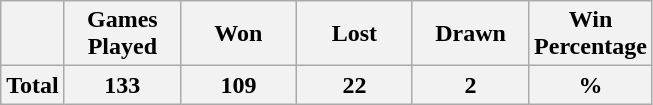<table class="wikitable" style="text-align: center;">
<tr>
<th></th>
<th width="70">Games Played</th>
<th width="70">Won</th>
<th width="70">Lost</th>
<th width="70">Drawn</th>
<th width="70">Win Percentage</th>
</tr>
<tr>
<th>Total</th>
<th>133</th>
<th>109</th>
<th>22</th>
<th>2</th>
<th>%</th>
</tr>
</table>
